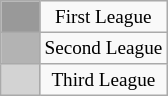<table class="wikitable" style="text-align: center; font-size:80%">
<tr>
<th style="width:20px; background:#999999;"></th>
<td>First League</td>
</tr>
<tr>
<td style="background:#b3b3b3;"></td>
<td>Second League</td>
</tr>
<tr>
<td style="background:lightgrey;"></td>
<td>Third League</td>
</tr>
</table>
